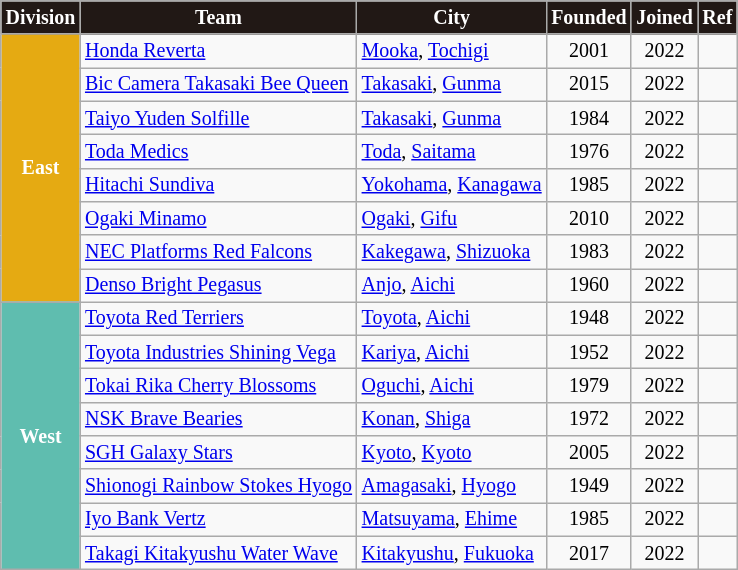<table class="wikitable" style="font-size:smaller">
<tr>
<th style="background-color:#211815; color:#FFFFFF;">Division</th>
<th style="background-color:#211815; color:#FFFFFF;">Team</th>
<th style="background-color:#211815; color:#FFFFFF;">City</th>
<th style="background-color:#211815; color:#FFFFFF;">Founded</th>
<th style="background-color:#211815; color:#FFFFFF;">Joined</th>
<th style="background-color:#211815; color:#FFFFFF;">Ref</th>
</tr>
<tr>
<th rowspan="8" style="background-color:#E5AA12; color:#FFFFFF;">East</th>
<td><a href='#'>Honda Reverta</a></td>
<td><a href='#'>Mooka</a>, <a href='#'>Tochigi</a></td>
<td align="center">2001</td>
<td align="center">2022</td>
<td align="center"></td>
</tr>
<tr>
<td><a href='#'>Bic Camera Takasaki Bee Queen</a></td>
<td><a href='#'>Takasaki</a>, <a href='#'>Gunma</a></td>
<td align="center">2015</td>
<td align="center">2022</td>
<td align="center"></td>
</tr>
<tr>
<td><a href='#'>Taiyo Yuden Solfille</a></td>
<td><a href='#'>Takasaki</a>, <a href='#'>Gunma</a></td>
<td align="center">1984</td>
<td align="center">2022</td>
<td align="center"></td>
</tr>
<tr>
<td><a href='#'>Toda Medics</a></td>
<td><a href='#'>Toda</a>, <a href='#'>Saitama</a></td>
<td align="center">1976</td>
<td align="center">2022</td>
<td align="center"></td>
</tr>
<tr>
<td><a href='#'>Hitachi Sundiva</a></td>
<td><a href='#'>Yokohama</a>, <a href='#'>Kanagawa</a></td>
<td align="center">1985</td>
<td align="center">2022</td>
<td align="center"></td>
</tr>
<tr>
<td><a href='#'>Ogaki Minamo</a></td>
<td><a href='#'>Ogaki</a>, <a href='#'>Gifu</a></td>
<td align="center">2010</td>
<td align="center">2022</td>
<td align="center"></td>
</tr>
<tr>
<td><a href='#'>NEC Platforms Red Falcons</a></td>
<td><a href='#'>Kakegawa</a>, <a href='#'>Shizuoka</a></td>
<td align="center">1983</td>
<td align="center">2022</td>
<td align="center"></td>
</tr>
<tr>
<td><a href='#'>Denso Bright Pegasus</a></td>
<td><a href='#'>Anjo</a>, <a href='#'>Aichi</a></td>
<td align="center">1960</td>
<td align="center">2022</td>
<td align="center"></td>
</tr>
<tr>
<th rowspan="8" style="background-color:#5FBDAF; color:#FFFFFF;">West</th>
<td><a href='#'>Toyota Red Terriers</a></td>
<td><a href='#'>Toyota</a>, <a href='#'>Aichi</a></td>
<td align="center">1948</td>
<td align="center">2022</td>
<td align="center"></td>
</tr>
<tr>
<td><a href='#'>Toyota Industries Shining Vega</a></td>
<td><a href='#'>Kariya</a>, <a href='#'>Aichi</a></td>
<td align="center">1952</td>
<td align="center">2022</td>
<td align="center"></td>
</tr>
<tr>
<td><a href='#'>Tokai Rika Cherry Blossoms</a></td>
<td><a href='#'>Oguchi</a>, <a href='#'>Aichi</a></td>
<td align="center">1979</td>
<td align="center">2022</td>
<td align="center"></td>
</tr>
<tr>
<td><a href='#'>NSK Brave Bearies</a></td>
<td><a href='#'>Konan</a>, <a href='#'>Shiga</a></td>
<td align="center">1972</td>
<td align="center">2022</td>
<td align="center"></td>
</tr>
<tr>
<td><a href='#'>SGH Galaxy Stars</a></td>
<td><a href='#'>Kyoto</a>, <a href='#'>Kyoto</a></td>
<td align="center">2005</td>
<td align="center">2022</td>
<td align="center"></td>
</tr>
<tr>
<td><a href='#'>Shionogi Rainbow Stokes Hyogo</a></td>
<td><a href='#'>Amagasaki</a>, <a href='#'>Hyogo</a></td>
<td align="center">1949</td>
<td align="center">2022</td>
<td align="center"></td>
</tr>
<tr>
<td><a href='#'>Iyo Bank Vertz</a></td>
<td><a href='#'>Matsuyama</a>, <a href='#'>Ehime</a></td>
<td align="center">1985</td>
<td align="center">2022</td>
<td align="center"></td>
</tr>
<tr>
<td><a href='#'>Takagi Kitakyushu Water Wave</a></td>
<td><a href='#'>Kitakyushu</a>, <a href='#'>Fukuoka</a></td>
<td align="center">2017</td>
<td align="center">2022</td>
<td align="center"></td>
</tr>
</table>
